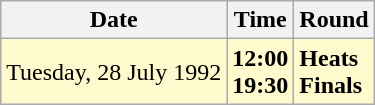<table class="wikitable">
<tr>
<th>Date</th>
<th>Time</th>
<th>Round</th>
</tr>
<tr style=background:lemonchiffon>
<td>Tuesday, 28 July 1992</td>
<td><strong>12:00</strong><br><strong>19:30</strong></td>
<td><strong>Heats</strong><br><strong>Finals</strong></td>
</tr>
</table>
